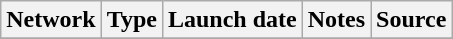<table class="wikitable sortable">
<tr>
<th>Network</th>
<th>Type</th>
<th>Launch date</th>
<th>Notes</th>
<th>Source</th>
</tr>
<tr>
</tr>
</table>
